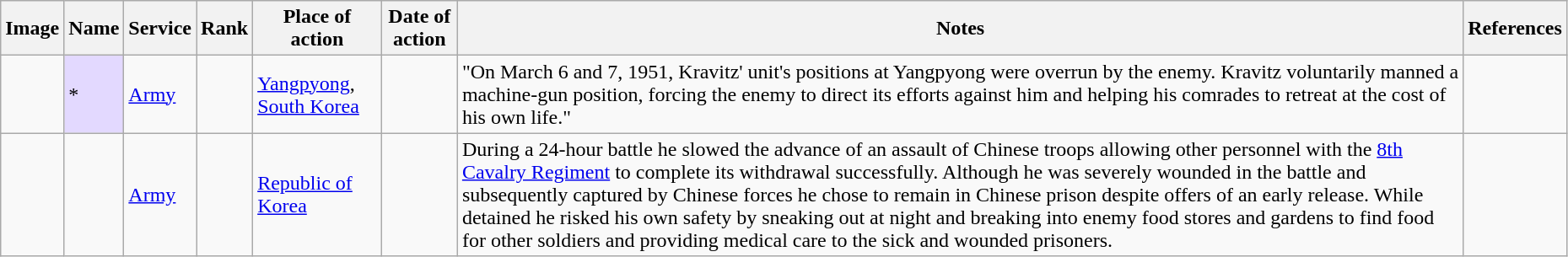<table class="wikitable" width="98%">
<tr>
<th>Image</th>
<th>Name</th>
<th>Service</th>
<th>Rank</th>
<th>Place of action</th>
<th>Date of action</th>
<th>Notes</th>
<th class="unsortable">References</th>
</tr>
<tr>
<td></td>
<td style="background:#e3d9ff;">*</td>
<td><a href='#'>Army</a></td>
<td></td>
<td><a href='#'>Yangpyong</a>, <a href='#'>South Korea</a></td>
<td></td>
<td>"On March 6 and 7, 1951, Kravitz' unit's positions at Yangpyong were overrun by the enemy. Kravitz voluntarily manned a machine-gun position, forcing the enemy to direct its efforts against him and helping his comrades to retreat at the cost of his own life."</td>
<td></td>
</tr>
<tr>
<td></td>
<td></td>
<td><a href='#'>Army</a></td>
<td></td>
<td><a href='#'>Republic of Korea</a></td>
<td></td>
<td>During a 24-hour battle he slowed the advance of an assault of Chinese troops allowing other personnel with the <a href='#'>8th Cavalry Regiment</a> to complete its withdrawal successfully. Although he was severely wounded in the battle and subsequently captured by Chinese forces he chose to remain in Chinese prison despite offers of an early release. While detained he risked his own safety by sneaking out at night and breaking into enemy food stores and gardens to find food for other soldiers and providing medical care to the sick and wounded prisoners.</td>
<td></td>
</tr>
</table>
